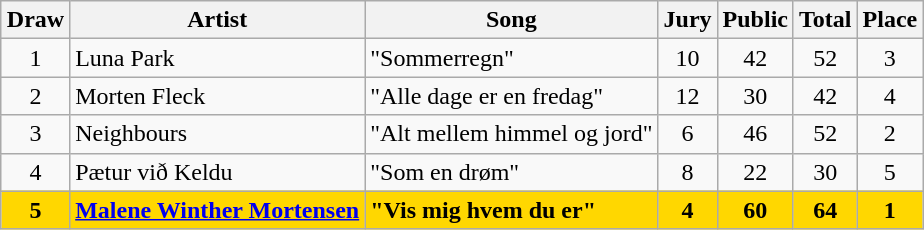<table class="sortable wikitable" style="margin: 1em auto 1em auto; text-align:center">
<tr>
<th>Draw</th>
<th>Artist</th>
<th>Song</th>
<th>Jury</th>
<th>Public</th>
<th>Total</th>
<th>Place</th>
</tr>
<tr>
<td>1</td>
<td align="left">Luna Park</td>
<td align="left">"Sommerregn"</td>
<td>10</td>
<td>42</td>
<td>52</td>
<td>3</td>
</tr>
<tr>
<td>2</td>
<td align="left">Morten Fleck</td>
<td align="left">"Alle dage er en fredag"</td>
<td>12</td>
<td>30</td>
<td>42</td>
<td>4</td>
</tr>
<tr>
<td>3</td>
<td align="left">Neighbours</td>
<td align="left">"Alt mellem himmel og jord"</td>
<td>6</td>
<td>46</td>
<td>52</td>
<td>2</td>
</tr>
<tr>
<td>4</td>
<td align="left">Pætur við Keldu</td>
<td align="left">"Som en drøm"</td>
<td>8</td>
<td>22</td>
<td>30</td>
<td>5</td>
</tr>
<tr style="font-weight:bold; background:gold;">
<td>5</td>
<td align="left"><a href='#'>Malene Winther Mortensen</a></td>
<td align="left">"Vis mig hvem du er"</td>
<td>4</td>
<td>60</td>
<td>64</td>
<td>1</td>
</tr>
</table>
